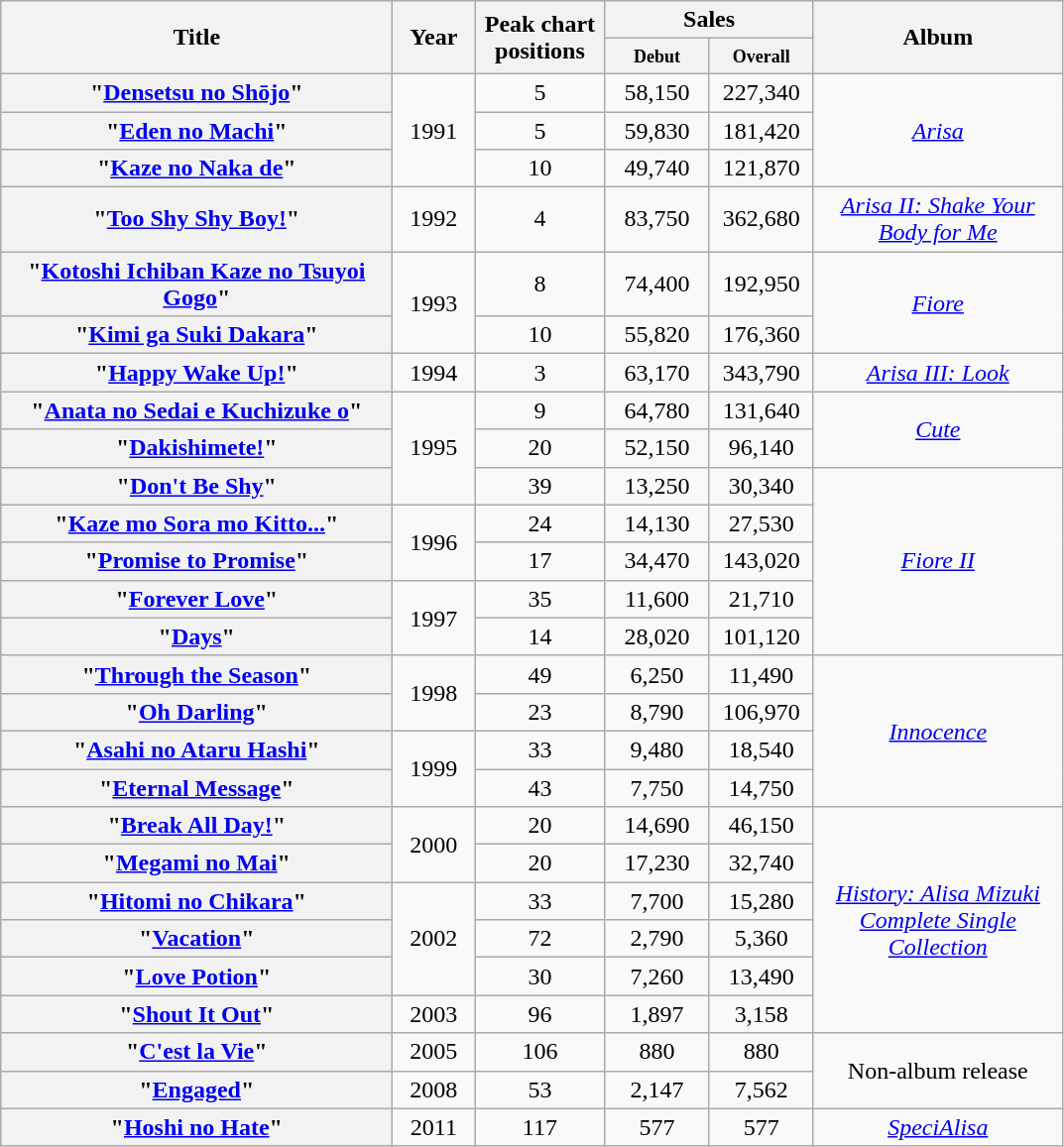<table class="wikitable plainrowheaders" style="text-align:center;">
<tr>
<th scope="col" rowspan="2" style="width:16em;">Title</th>
<th scope="col" rowspan="2" style="width:3em;">Year</th>
<th scope="col" rowspan="2" style="width:5em;">Peak chart positions<br></th>
<th scope="col" colspan="2" style="width:8em;">Sales<br></th>
<th scope="col" rowspan="2" style="width:10em;">Album</th>
</tr>
<tr>
<th style="width:4.4em;font-size:90%;"><small>Debut</small></th>
<th style="width:4.4em;font-size:90%;"><small>Overall</small></th>
</tr>
<tr>
<th scope="row">"<a href='#'>Densetsu no Shōjo</a>"</th>
<td rowspan="3">1991</td>
<td>5</td>
<td>58,150</td>
<td>227,340</td>
<td rowspan="3"><em><a href='#'>Arisa</a></em></td>
</tr>
<tr>
<th scope="row">"<a href='#'>Eden no Machi</a>"</th>
<td>5</td>
<td>59,830</td>
<td>181,420</td>
</tr>
<tr>
<th scope="row">"<a href='#'>Kaze no Naka de</a>"</th>
<td>10</td>
<td>49,740</td>
<td>121,870</td>
</tr>
<tr>
<th scope="row">"<a href='#'>Too Shy Shy Boy!</a>"</th>
<td>1992</td>
<td>4</td>
<td>83,750</td>
<td>362,680</td>
<td><em><a href='#'>Arisa II: Shake Your Body for Me</a></em></td>
</tr>
<tr>
<th scope="row">"<a href='#'>Kotoshi Ichiban Kaze no Tsuyoi Gogo</a>"</th>
<td rowspan="2">1993</td>
<td>8</td>
<td>74,400</td>
<td>192,950</td>
<td rowspan="2"><em><a href='#'>Fiore</a></em></td>
</tr>
<tr>
<th scope="row">"<a href='#'>Kimi ga Suki Dakara</a>"</th>
<td>10</td>
<td>55,820</td>
<td>176,360</td>
</tr>
<tr>
<th scope="row">"<a href='#'>Happy Wake Up!</a>"</th>
<td>1994</td>
<td>3</td>
<td>63,170</td>
<td>343,790</td>
<td><em><a href='#'>Arisa III: Look</a></em></td>
</tr>
<tr>
<th scope="row">"<a href='#'>Anata no Sedai e Kuchizuke o</a>"</th>
<td rowspan="3">1995</td>
<td>9</td>
<td>64,780</td>
<td>131,640</td>
<td rowspan="2"><em><a href='#'>Cute</a></em></td>
</tr>
<tr>
<th scope="row">"<a href='#'>Dakishimete!</a>"</th>
<td>20</td>
<td>52,150</td>
<td>96,140</td>
</tr>
<tr>
<th scope="row">"<a href='#'>Don't Be Shy</a>"</th>
<td>39</td>
<td>13,250</td>
<td>30,340</td>
<td rowspan="5"><em><a href='#'>Fiore II</a></em></td>
</tr>
<tr>
<th scope="row">"<a href='#'>Kaze mo Sora mo Kitto...</a>"</th>
<td rowspan="2">1996</td>
<td>24</td>
<td>14,130</td>
<td>27,530</td>
</tr>
<tr>
<th scope="row">"<a href='#'>Promise to Promise</a>"</th>
<td>17</td>
<td>34,470</td>
<td>143,020</td>
</tr>
<tr>
<th scope="row">"<a href='#'>Forever Love</a>"</th>
<td rowspan="2">1997</td>
<td>35</td>
<td>11,600</td>
<td>21,710</td>
</tr>
<tr>
<th scope="row">"<a href='#'>Days</a>"</th>
<td>14</td>
<td>28,020</td>
<td>101,120</td>
</tr>
<tr>
<th scope="row">"<a href='#'>Through the Season</a>"</th>
<td rowspan="2">1998</td>
<td>49</td>
<td>6,250</td>
<td>11,490</td>
<td rowspan="4"><em><a href='#'>Innocence</a></em></td>
</tr>
<tr>
<th scope="row">"<a href='#'>Oh Darling</a>"</th>
<td>23</td>
<td>8,790</td>
<td>106,970</td>
</tr>
<tr>
<th scope="row">"<a href='#'>Asahi no Ataru Hashi</a>"</th>
<td rowspan="2">1999</td>
<td>33</td>
<td>9,480</td>
<td>18,540</td>
</tr>
<tr>
<th scope="row">"<a href='#'>Eternal Message</a>"</th>
<td>43</td>
<td>7,750</td>
<td>14,750</td>
</tr>
<tr>
<th scope="row">"<a href='#'>Break All Day!</a>"</th>
<td rowspan="2">2000</td>
<td>20</td>
<td>14,690</td>
<td>46,150</td>
<td rowspan="6"><em><a href='#'>History: Alisa Mizuki Complete Single Collection</a></em></td>
</tr>
<tr>
<th scope="row">"<a href='#'>Megami no Mai</a>"</th>
<td>20</td>
<td>17,230</td>
<td>32,740</td>
</tr>
<tr>
<th scope="row">"<a href='#'>Hitomi no Chikara</a>"</th>
<td rowspan="3">2002</td>
<td>33</td>
<td>7,700</td>
<td>15,280</td>
</tr>
<tr>
<th scope="row">"<a href='#'>Vacation</a>"</th>
<td>72</td>
<td>2,790</td>
<td>5,360</td>
</tr>
<tr>
<th scope="row">"<a href='#'>Love Potion</a>"</th>
<td>30</td>
<td>7,260</td>
<td>13,490</td>
</tr>
<tr>
<th scope="row">"<a href='#'>Shout It Out</a>"</th>
<td>2003</td>
<td>96</td>
<td>1,897</td>
<td>3,158</td>
</tr>
<tr>
<th scope="row">"<a href='#'>C'est la Vie</a>"</th>
<td>2005</td>
<td>106</td>
<td>880</td>
<td>880</td>
<td rowspan="2">Non-album release</td>
</tr>
<tr>
<th scope="row">"<a href='#'>Engaged</a>"</th>
<td>2008</td>
<td>53</td>
<td>2,147</td>
<td>7,562</td>
</tr>
<tr>
<th scope="row">"<a href='#'>Hoshi no Hate</a>"</th>
<td>2011</td>
<td>117</td>
<td>577</td>
<td>577</td>
<td><em><a href='#'>SpeciAlisa</a></em></td>
</tr>
</table>
